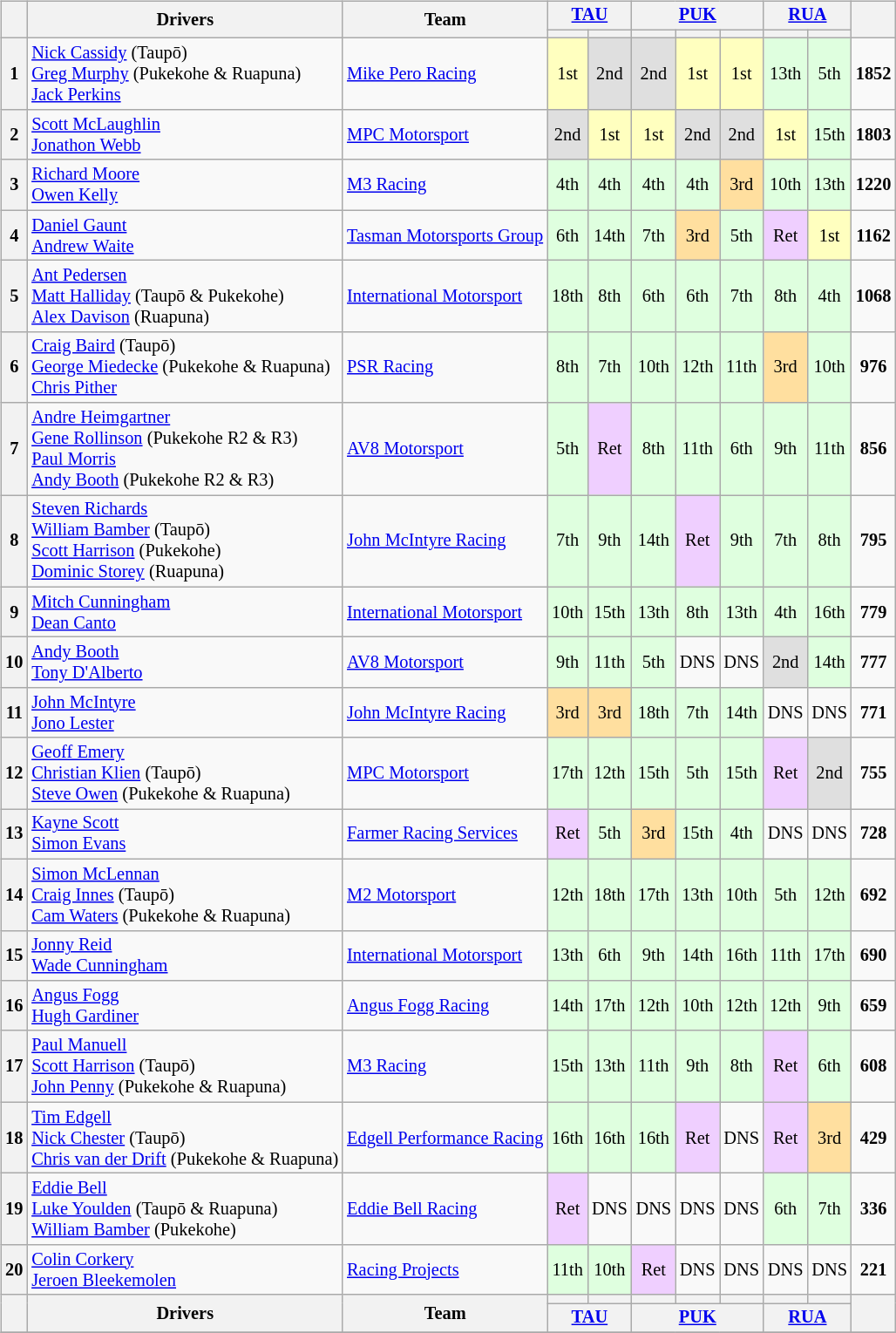<table>
<tr>
<td valign="top"><br><table class="wikitable" style="font-size: 85%; text-align:center;">
<tr>
<th rowspan=2></th>
<th rowspan=2>Drivers</th>
<th rowspan=2>Team</th>
<th colspan=2><a href='#'>TAU</a></th>
<th colspan=3><a href='#'>PUK</a></th>
<th colspan=2><a href='#'>RUA</a></th>
<th rowspan=2></th>
</tr>
<tr>
<th></th>
<th></th>
<th></th>
<th></th>
<th></th>
<th></th>
<th></th>
</tr>
<tr>
<th>1</th>
<td align="left"> <a href='#'>Nick Cassidy</a> (Taupō)<br> <a href='#'>Greg Murphy</a> (Pukekohe & Ruapuna)<br> <a href='#'>Jack Perkins</a></td>
<td align="left"><a href='#'>Mike Pero Racing</a></td>
<td style="background:#ffffbf;">1st</td>
<td style="background:#dfdfdf;">2nd</td>
<td style="background:#dfdfdf;">2nd</td>
<td style="background:#ffffbf;">1st</td>
<td style="background:#ffffbf;">1st</td>
<td style="background:#dfffdf;">13th</td>
<td style="background:#dfffdf;">5th</td>
<td align="center"><strong>1852</strong></td>
</tr>
<tr>
<th>2</th>
<td align="left"> <a href='#'>Scott McLaughlin</a><br> <a href='#'>Jonathon Webb</a></td>
<td align="left"><a href='#'>MPC Motorsport</a></td>
<td style="background:#dfdfdf;">2nd</td>
<td style="background:#ffffbf;">1st</td>
<td style="background:#ffffbf;">1st</td>
<td style="background:#dfdfdf;">2nd</td>
<td style="background:#dfdfdf;">2nd</td>
<td style="background:#ffffbf;">1st</td>
<td style="background:#dfffdf;">15th</td>
<td align="center"><strong>1803</strong></td>
</tr>
<tr>
<th>3</th>
<td align="left"> <a href='#'>Richard Moore</a><br> <a href='#'>Owen Kelly</a></td>
<td align="left"><a href='#'>M3 Racing</a></td>
<td style="background:#dfffdf;">4th</td>
<td style="background:#dfffdf;">4th</td>
<td style="background:#dfffdf;">4th</td>
<td style="background:#dfffdf;">4th</td>
<td style="background:#ffdf9f;">3rd</td>
<td style="background:#dfffdf;">10th</td>
<td style="background:#dfffdf;">13th</td>
<td align="center"><strong>1220</strong></td>
</tr>
<tr>
<th>4</th>
<td align="left"> <a href='#'>Daniel Gaunt</a><br> <a href='#'>Andrew Waite</a></td>
<td align="left"><a href='#'>Tasman Motorsports Group</a></td>
<td style="background:#dfffdf;">6th</td>
<td style="background:#dfffdf;">14th</td>
<td style="background:#dfffdf;">7th</td>
<td style="background:#ffdf9f;">3rd</td>
<td style="background:#dfffdf;">5th</td>
<td style="background:#efcfff;">Ret</td>
<td style="background:#ffffbf;">1st</td>
<td align="center"><strong>1162</strong></td>
</tr>
<tr>
<th>5</th>
<td align="left"> <a href='#'>Ant Pedersen</a><br> <a href='#'>Matt Halliday</a> (Taupō & Pukekohe) <br> <a href='#'>Alex Davison</a> (Ruapuna)</td>
<td align="left"><a href='#'>International Motorsport</a></td>
<td style="background:#dfffdf;">18th</td>
<td style="background:#dfffdf;">8th</td>
<td style="background:#dfffdf;">6th</td>
<td style="background:#dfffdf;">6th</td>
<td style="background:#dfffdf;">7th</td>
<td style="background:#dfffdf;">8th</td>
<td style="background:#dfffdf;">4th</td>
<td align="center"><strong>1068</strong></td>
</tr>
<tr>
<th>6</th>
<td align="left"> <a href='#'>Craig Baird</a> (Taupō)<br> <a href='#'>George Miedecke</a> (Pukekohe & Ruapuna)<br> <a href='#'>Chris Pither</a></td>
<td align="left"><a href='#'>PSR Racing</a></td>
<td style="background:#dfffdf;">8th</td>
<td style="background:#dfffdf;">7th</td>
<td style="background:#dfffdf;">10th</td>
<td style="background:#dfffdf;">12th</td>
<td style="background:#dfffdf;">11th</td>
<td style="background:#ffdf9f;">3rd</td>
<td style="background:#dfffdf;">10th</td>
<td align="center"><strong>976</strong></td>
</tr>
<tr>
<th>7</th>
<td align="left"> <a href='#'>Andre Heimgartner</a><br> <a href='#'>Gene Rollinson</a> (Pukekohe R2 & R3)<br> <a href='#'>Paul Morris</a><br> <a href='#'>Andy Booth</a> (Pukekohe R2 & R3)</td>
<td align="left"><a href='#'>AV8 Motorsport</a></td>
<td style="background:#dfffdf;">5th</td>
<td style="background:#efcfff;">Ret</td>
<td style="background:#dfffdf;">8th</td>
<td style="background:#dfffdf;">11th</td>
<td style="background:#dfffdf;">6th</td>
<td style="background:#dfffdf;">9th</td>
<td style="background:#dfffdf;">11th</td>
<td align="center"><strong>856</strong></td>
</tr>
<tr>
<th>8</th>
<td align="left"> <a href='#'>Steven Richards</a><br> <a href='#'>William Bamber</a> (Taupō)<br>  <a href='#'>Scott Harrison</a> (Pukekohe)<br> <a href='#'>Dominic Storey</a> (Ruapuna)</td>
<td align="left"><a href='#'>John McIntyre Racing</a></td>
<td style="background:#dfffdf;">7th</td>
<td style="background:#dfffdf;">9th</td>
<td style="background:#dfffdf;">14th</td>
<td style="background:#efcfff;">Ret</td>
<td style="background:#dfffdf;">9th</td>
<td style="background:#dfffdf;">7th</td>
<td style="background:#dfffdf;">8th</td>
<td align="center"><strong>795</strong></td>
</tr>
<tr>
<th>9</th>
<td align="left"> <a href='#'>Mitch Cunningham</a><br> <a href='#'>Dean Canto</a></td>
<td align="left"><a href='#'>International Motorsport</a></td>
<td style="background:#dfffdf;">10th</td>
<td style="background:#dfffdf;">15th</td>
<td style="background:#dfffdf;">13th</td>
<td style="background:#dfffdf;">8th</td>
<td style="background:#dfffdf;">13th</td>
<td style="background:#dfffdf;">4th</td>
<td style="background:#dfffdf;">16th</td>
<td align="center"><strong>779</strong></td>
</tr>
<tr>
<th>10</th>
<td align="left"> <a href='#'>Andy Booth</a><br> <a href='#'>Tony D'Alberto</a></td>
<td align="left"><a href='#'>AV8 Motorsport</a></td>
<td style="background:#dfffdf;">9th</td>
<td style="background:#dfffdf;">11th</td>
<td style="background:#dfffdf;">5th</td>
<td>DNS</td>
<td>DNS</td>
<td style="background:#dfdfdf;">2nd</td>
<td style="background:#dfffdf;">14th</td>
<td align="center"><strong>777</strong></td>
</tr>
<tr>
<th>11</th>
<td align="left"> <a href='#'>John McIntyre</a><br> <a href='#'>Jono Lester</a></td>
<td align="left"><a href='#'>John McIntyre Racing</a></td>
<td style="background:#ffdf9f;">3rd</td>
<td style="background:#ffdf9f;">3rd</td>
<td style="background:#dfffdf;">18th</td>
<td style="background:#dfffdf;">7th</td>
<td style="background:#dfffdf;">14th</td>
<td>DNS</td>
<td>DNS</td>
<td align="center"><strong>771</strong></td>
</tr>
<tr>
<th>12</th>
<td align="left"> <a href='#'>Geoff Emery</a><br> <a href='#'>Christian Klien</a> (Taupō)<br> <a href='#'>Steve Owen</a> (Pukekohe & Ruapuna)</td>
<td align="left"><a href='#'>MPC Motorsport</a></td>
<td style="background:#dfffdf;">17th</td>
<td style="background:#dfffdf;">12th</td>
<td style="background:#dfffdf;">15th</td>
<td style="background:#dfffdf;">5th</td>
<td style="background:#dfffdf;">15th</td>
<td style="background:#efcfff;">Ret</td>
<td style="background:#dfdfdf;">2nd</td>
<td align="center"><strong>755</strong></td>
</tr>
<tr>
<th>13</th>
<td align="left"> <a href='#'>Kayne Scott</a><br> <a href='#'>Simon Evans</a></td>
<td align="left"><a href='#'>Farmer Racing Services</a></td>
<td style="background:#efcfff;">Ret</td>
<td style="background:#dfffdf;">5th</td>
<td style="background:#ffdf9f;">3rd</td>
<td style="background:#dfffdf;">15th</td>
<td style="background:#dfffdf;">4th</td>
<td>DNS</td>
<td>DNS</td>
<td align="center"><strong>728</strong></td>
</tr>
<tr>
<th>14</th>
<td align="left"> <a href='#'>Simon McLennan</a><br> <a href='#'>Craig Innes</a> (Taupō)<br> <a href='#'>Cam Waters</a> (Pukekohe & Ruapuna)</td>
<td align="left"><a href='#'>M2 Motorsport</a></td>
<td style="background:#dfffdf;">12th</td>
<td style="background:#dfffdf;">18th</td>
<td style="background:#dfffdf;">17th</td>
<td style="background:#dfffdf;">13th</td>
<td style="background:#dfffdf;">10th</td>
<td style="background:#dfffdf;">5th</td>
<td style="background:#dfffdf;">12th</td>
<td align="center"><strong>692</strong></td>
</tr>
<tr>
<th>15</th>
<td align="left"> <a href='#'>Jonny Reid</a><br> <a href='#'>Wade Cunningham</a></td>
<td align="left"><a href='#'>International Motorsport</a></td>
<td style="background:#dfffdf;">13th</td>
<td style="background:#dfffdf;">6th</td>
<td style="background:#dfffdf;">9th</td>
<td style="background:#dfffdf;">14th</td>
<td style="background:#dfffdf;">16th</td>
<td style="background:#dfffdf;">11th</td>
<td style="background:#dfffdf;">17th</td>
<td align="center"><strong>690</strong></td>
</tr>
<tr>
<th>16</th>
<td align="left"> <a href='#'>Angus Fogg</a><br> <a href='#'>Hugh Gardiner</a></td>
<td align="left"><a href='#'>Angus Fogg Racing</a></td>
<td style="background:#dfffdf;">14th</td>
<td style="background:#dfffdf;">17th</td>
<td style="background:#dfffdf;">12th</td>
<td style="background:#dfffdf;">10th</td>
<td style="background:#dfffdf;">12th</td>
<td style="background:#dfffdf;">12th</td>
<td style="background:#dfffdf;">9th</td>
<td align="center"><strong>659</strong></td>
</tr>
<tr>
<th>17</th>
<td align="left"> <a href='#'>Paul Manuell</a><br> <a href='#'>Scott Harrison</a> (Taupō)<br> <a href='#'>John Penny</a> (Pukekohe & Ruapuna)</td>
<td align="left"><a href='#'>M3 Racing</a></td>
<td style="background:#dfffdf;">15th</td>
<td style="background:#dfffdf;">13th</td>
<td style="background:#dfffdf;">11th</td>
<td style="background:#dfffdf;">9th</td>
<td style="background:#dfffdf;">8th</td>
<td style="background:#efcfff;">Ret</td>
<td style="background:#dfffdf;">6th</td>
<td align="center"><strong>608</strong></td>
</tr>
<tr>
<th>18</th>
<td align="left"> <a href='#'>Tim Edgell</a><br> <a href='#'>Nick Chester</a> (Taupō)<br> <a href='#'>Chris van der Drift</a> (Pukekohe & Ruapuna)</td>
<td align="left"><a href='#'>Edgell Performance Racing</a></td>
<td style="background:#dfffdf;">16th</td>
<td style="background:#dfffdf;">16th</td>
<td style="background:#dfffdf;">16th</td>
<td style="background:#efcfff;">Ret</td>
<td>DNS</td>
<td style="background:#efcfff;">Ret</td>
<td style="background:#ffdf9f;">3rd</td>
<td align="center"><strong>429</strong></td>
</tr>
<tr>
<th>19</th>
<td align="left"> <a href='#'>Eddie Bell</a><br> <a href='#'>Luke Youlden</a> (Taupō & Ruapuna)<br> <a href='#'>William Bamber</a> (Pukekohe)</td>
<td align="left"><a href='#'>Eddie Bell Racing</a></td>
<td style="background:#efcfff;">Ret</td>
<td>DNS</td>
<td>DNS</td>
<td>DNS</td>
<td>DNS</td>
<td style="background:#dfffdf;">6th</td>
<td style="background:#dfffdf;">7th</td>
<td align="center"><strong>336</strong></td>
</tr>
<tr>
<th>20</th>
<td align="left"> <a href='#'>Colin Corkery</a><br> <a href='#'>Jeroen Bleekemolen</a></td>
<td align="left"><a href='#'>Racing Projects</a></td>
<td style="background:#dfffdf;">11th</td>
<td style="background:#dfffdf;">10th</td>
<td style="background:#efcfff;">Ret</td>
<td>DNS</td>
<td>DNS</td>
<td>DNS</td>
<td>DNS</td>
<td align="center"><strong>221</strong></td>
</tr>
<tr>
<th rowspan=2></th>
<th rowspan=2>Drivers</th>
<th rowspan=2>Team</th>
<th></th>
<th></th>
<th></th>
<th></th>
<th></th>
<th></th>
<th></th>
<th rowspan=2></th>
</tr>
<tr>
<th colspan=2><a href='#'>TAU</a></th>
<th colspan=3><a href='#'>PUK</a></th>
<th colspan=2><a href='#'>RUA</a></th>
</tr>
<tr>
</tr>
</table>
</td>
<td valign="top"><br></td>
</tr>
</table>
